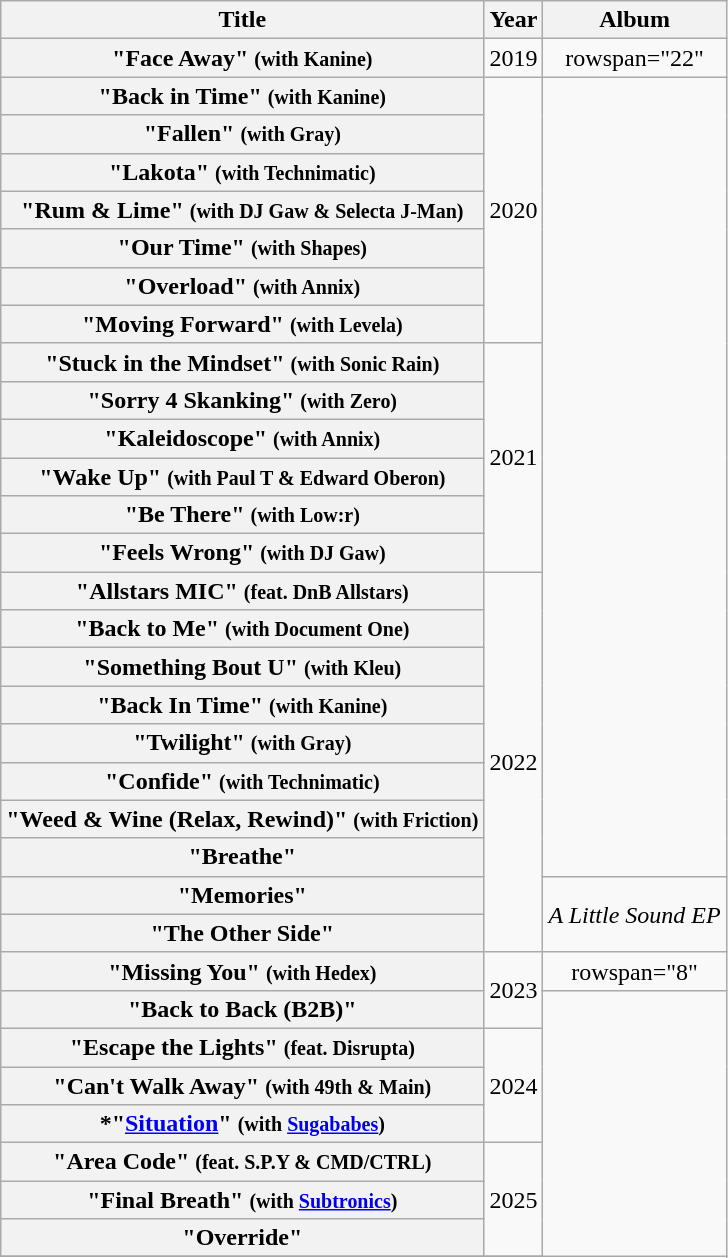<table class="wikitable plainrowheaders" style="text-align:center">
<tr>
<th scope="col">Title</th>
<th scope="col">Year</th>
<th scope="col">Album</th>
</tr>
<tr>
<th scope="row">"Face Away" <small>(with Kanine)</small></th>
<td>2019</td>
<td>rowspan="22" </td>
</tr>
<tr>
<th scope="row">"Back in Time" <small>(with Kanine)</small></th>
<td rowspan="7">2020</td>
</tr>
<tr>
<th scope="row">"Fallen" <small>(with Gray)</small></th>
</tr>
<tr>
<th scope="row">"Lakota" <small>(with Technimatic)</small></th>
</tr>
<tr>
<th scope="row">"Rum & Lime" <small>(with DJ Gaw & Selecta J-Man)</small></th>
</tr>
<tr>
<th scope="row">"Our Time" <small>(with Shapes)</small></th>
</tr>
<tr>
<th scope="row">"Overload" <small>(with Annix)</small></th>
</tr>
<tr>
<th scope="row">"Moving Forward" <small>(with Levela)</small></th>
</tr>
<tr>
<th scope="row">"Stuck in the Mindset" <small>(with Sonic Rain)</small></th>
<td rowspan="6">2021</td>
</tr>
<tr>
<th scope="row">"Sorry 4 Skanking" <small>(with Zero)</small></th>
</tr>
<tr>
<th scope="row">"Kaleidoscope" <small>(with Annix)</small></th>
</tr>
<tr>
<th scope="row">"Wake Up" <small>(with Paul T & Edward Oberon)</small></th>
</tr>
<tr>
<th scope="row">"Be There" <small>(with Low:r)</small></th>
</tr>
<tr>
<th scope="row">"Feels Wrong" <small>(with DJ Gaw)</small></th>
</tr>
<tr>
<th scope="row">"Allstars MIC" <small>(feat. DnB Allstars)</small></th>
<td rowspan="10">2022</td>
</tr>
<tr>
<th scope="row">"Back to Me" <small>(with Document One)</small></th>
</tr>
<tr>
<th scope="row">"Something Bout U" <small>(with Kleu)</small></th>
</tr>
<tr>
<th scope="row">"Back In Time" <small>(with Kanine)</small></th>
</tr>
<tr>
<th scope="row">"Twilight" <small>(with Gray)</small></th>
</tr>
<tr>
<th scope="row">"Confide" <small>(with Technimatic)</small></th>
</tr>
<tr>
<th scope="row">"Weed & Wine (Relax, Rewind)" <small>(with Friction)</small></th>
</tr>
<tr>
<th scope="row">"Breathe"</th>
</tr>
<tr>
<th scope="row">"Memories"</th>
<td rowspan="2"><em>A Little Sound EP</em></td>
</tr>
<tr>
<th scope="row">"The Other Side"</th>
</tr>
<tr>
<th scope="row">"Missing You" <small>(with Hedex)</small></th>
<td rowspan="2">2023</td>
<td>rowspan="8" </td>
</tr>
<tr>
<th scope="row">"Back to Back (B2B)"</th>
</tr>
<tr>
<th scope="row">"Escape the Lights" <small>(feat. Disrupta)</small></th>
<td rowspan="3">2024</td>
</tr>
<tr>
<th scope="row">"Can't Walk Away" <small>(with 49th & Main)</small></th>
</tr>
<tr>
<th scope="row">*"<a href='#'>Situation</a>" <small>(with <a href='#'>Sugababes</a>)</small></th>
</tr>
<tr>
<th scope="row">"Area Code" <small>(feat. S.P.Y & CMD/CTRL)</small></th>
<td rowspan="3">2025</td>
</tr>
<tr>
<th scope="row">"Final Breath" <small>(with <a href='#'>Subtronics</a>)</small></th>
</tr>
<tr>
<th scope="row">"Override"</th>
</tr>
<tr>
</tr>
</table>
